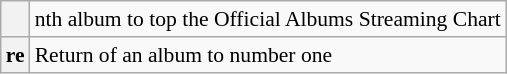<table class="wikitable plainrowheaders sortable" style="font-size:90%;">
<tr>
<th scope=col></th>
<td>nth album to top the Official Albums Streaming Chart</td>
</tr>
<tr>
<th scope=row style="text-align:center;">re</th>
<td>Return of an album to number one</td>
</tr>
</table>
